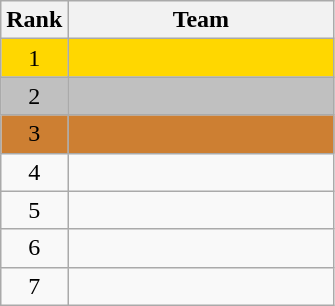<table class="wikitable">
<tr>
<th>Rank</th>
<th width=170>Team</th>
</tr>
<tr bgcolor=gold>
<td align=center>1</td>
<td></td>
</tr>
<tr bgcolor=silver>
<td align=center>2</td>
<td></td>
</tr>
<tr bgcolor=CD7F32>
<td align=center>3</td>
<td></td>
</tr>
<tr>
<td align=center>4</td>
<td></td>
</tr>
<tr>
<td align=center>5</td>
<td></td>
</tr>
<tr>
<td align=center>6</td>
<td></td>
</tr>
<tr>
<td align=center>7</td>
<td></td>
</tr>
</table>
